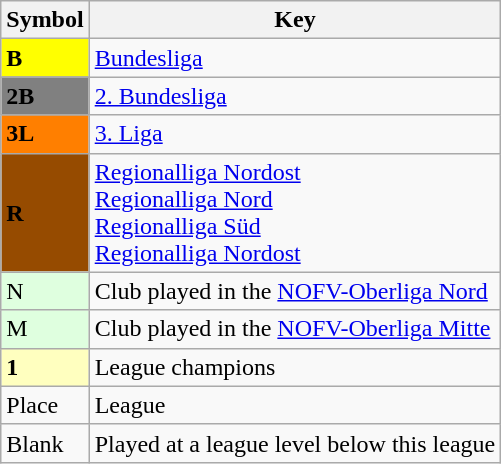<table class="wikitable" align="center">
<tr>
<th>Symbol</th>
<th>Key</th>
</tr>
<tr>
<td style="background:#FFFF00"><strong>B</strong></td>
<td><a href='#'>Bundesliga</a> </td>
</tr>
<tr>
<td style="background:#808080"><strong>2B</strong></td>
<td><a href='#'>2. Bundesliga</a> </td>
</tr>
<tr>
<td style="background:#FF7F00"><strong>3L</strong></td>
<td><a href='#'>3. Liga</a> </td>
</tr>
<tr>
<td style="background:#964B00"><strong>R</strong></td>
<td><a href='#'>Regionalliga Nordost</a>  <br> <a href='#'>Regionalliga Nord</a>  <br> <a href='#'>Regionalliga Süd</a>  <br> <a href='#'>Regionalliga Nordost</a> </td>
</tr>
<tr>
<td style="background:#dfffdf">N</td>
<td>Club played in the <a href='#'>NOFV-Oberliga Nord</a></td>
</tr>
<tr>
<td style="background:#dfffdf">M</td>
<td>Club played in the <a href='#'>NOFV-Oberliga Mitte</a></td>
</tr>
<tr>
<td style="background:#ffffbf"><strong>1</strong></td>
<td>League champions</td>
</tr>
<tr>
<td>Place</td>
<td>League</td>
</tr>
<tr>
<td>Blank</td>
<td>Played at a league level below this league</td>
</tr>
</table>
